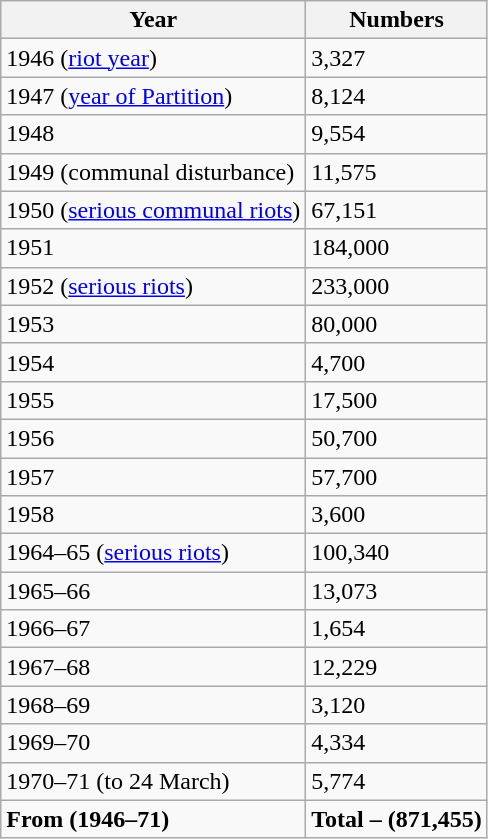<table class="wikitable">
<tr>
<th>Year</th>
<th>Numbers</th>
</tr>
<tr>
<td>1946 (<a href='#'>riot year</a>)</td>
<td>3,327</td>
</tr>
<tr>
<td>1947 (<a href='#'>year of Partition</a>)</td>
<td>8,124</td>
</tr>
<tr>
<td>1948</td>
<td>9,554</td>
</tr>
<tr>
<td>1949 (communal disturbance)</td>
<td>11,575</td>
</tr>
<tr>
<td>1950 (<a href='#'>serious communal riots</a>)</td>
<td>67,151</td>
</tr>
<tr>
<td>1951</td>
<td>184,000</td>
</tr>
<tr>
<td>1952 (<a href='#'>serious riots</a>)</td>
<td>233,000</td>
</tr>
<tr>
<td>1953</td>
<td>80,000</td>
</tr>
<tr>
<td>1954</td>
<td>4,700</td>
</tr>
<tr>
<td>1955</td>
<td>17,500</td>
</tr>
<tr>
<td>1956</td>
<td>50,700</td>
</tr>
<tr>
<td>1957</td>
<td>57,700</td>
</tr>
<tr>
<td>1958</td>
<td>3,600</td>
</tr>
<tr>
<td>1964–65 (<a href='#'>serious riots</a>)</td>
<td>100,340</td>
</tr>
<tr>
<td>1965–66</td>
<td>13,073</td>
</tr>
<tr>
<td>1966–67</td>
<td>1,654</td>
</tr>
<tr>
<td>1967–68</td>
<td>12,229</td>
</tr>
<tr>
<td>1968–69</td>
<td>3,120</td>
</tr>
<tr>
<td>1969–70</td>
<td>4,334</td>
</tr>
<tr>
<td>1970–71 (to 24 March)</td>
<td>5,774</td>
</tr>
<tr>
<td><strong>From (1946–71)</strong></td>
<td><strong>Total – (871,455)</strong></td>
</tr>
</table>
